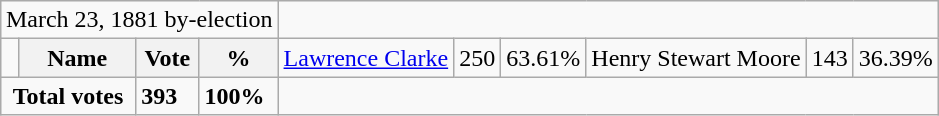<table class="wikitable" align=right>
<tr>
<td colspan="4" align=center>March 23, 1881 by-election</td>
</tr>
<tr>
<td></td>
<th>Name</th>
<th>Vote</th>
<th>%<br></th>
<td><a href='#'>Lawrence Clarke</a></td>
<td>250</td>
<td>63.61%<br></td>
<td>Henry Stewart Moore</td>
<td>143</td>
<td>36.39%</td>
</tr>
<tr>
<td colspan=2 align=center><strong>Total votes</strong></td>
<td><strong>393</strong></td>
<td><strong>100%</strong></td>
</tr>
</table>
